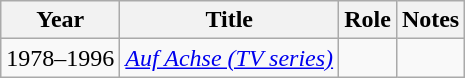<table class="wikitable sortable">
<tr>
<th>Year</th>
<th>Title</th>
<th>Role</th>
<th class="unsortable">Notes</th>
</tr>
<tr>
<td>1978–1996</td>
<td><em><a href='#'>Auf Achse (TV series)</a></em></td>
<td></td>
<td></td>
</tr>
</table>
